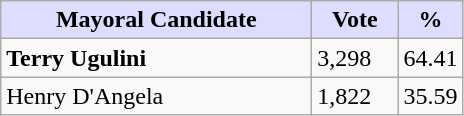<table class="wikitable">
<tr>
<th style="background:#ddf; width:200px;">Mayoral Candidate</th>
<th style="background:#ddf; width:50px;">Vote</th>
<th style="background:#ddf; width:30px;">%</th>
</tr>
<tr>
<td><strong>Terry Ugulini</strong></td>
<td>3,298</td>
<td>64.41</td>
</tr>
<tr>
<td>Henry D'Angela</td>
<td>1,822</td>
<td>35.59</td>
</tr>
</table>
